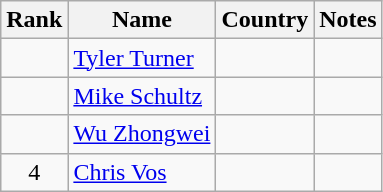<table class="wikitable" style="text-align:center;">
<tr>
<th>Rank</th>
<th>Name</th>
<th>Country</th>
<th>Notes</th>
</tr>
<tr>
<td></td>
<td align=left><a href='#'>Tyler Turner</a></td>
<td align=left></td>
<td></td>
</tr>
<tr>
<td></td>
<td align=left><a href='#'>Mike Schultz</a></td>
<td align=left></td>
<td></td>
</tr>
<tr>
<td></td>
<td align=left><a href='#'>Wu Zhongwei</a></td>
<td align=left></td>
<td></td>
</tr>
<tr>
<td>4</td>
<td align=left><a href='#'>Chris Vos</a></td>
<td align=left></td>
<td></td>
</tr>
</table>
